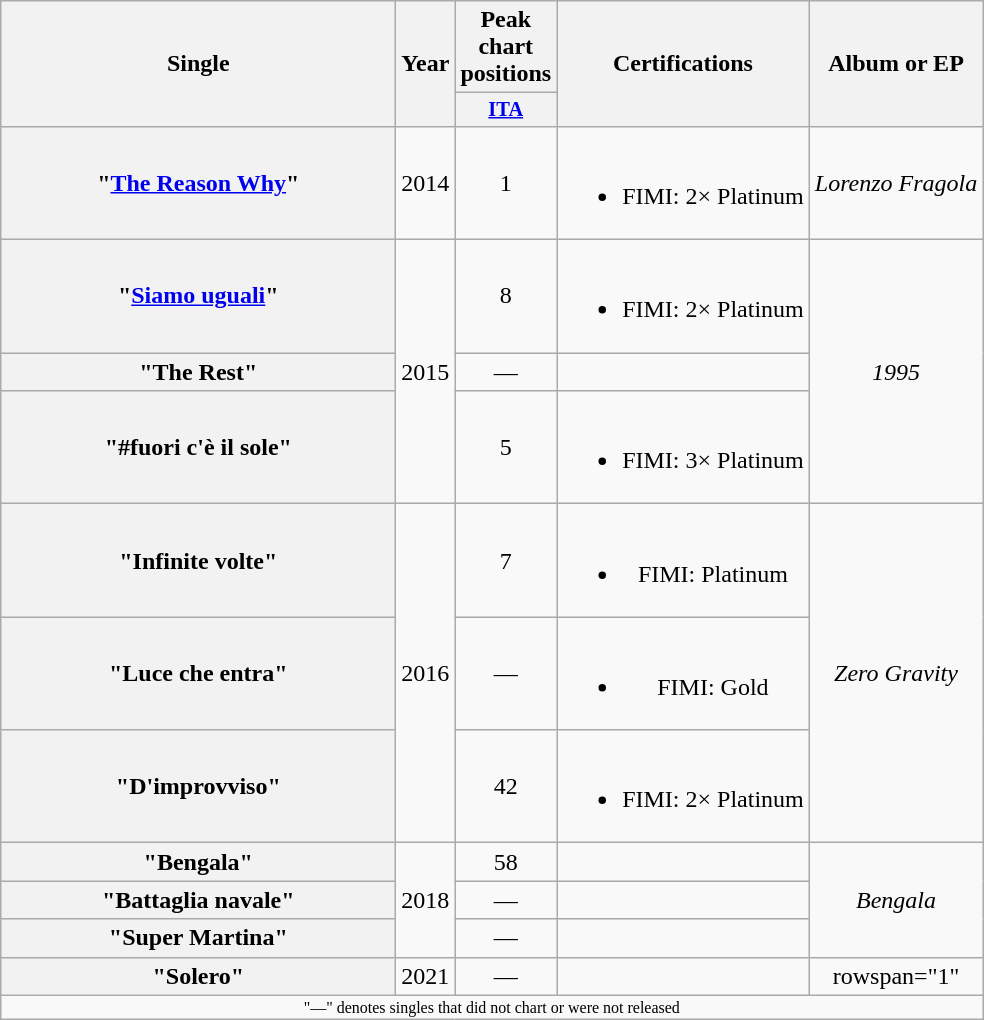<table class="wikitable plainrowheaders" style="text-align:center;">
<tr>
<th scope="col" rowspan="2" style="width:16em;">Single</th>
<th scope="col" rowspan="2">Year</th>
<th scope="col">Peak chart positions</th>
<th scope="col" rowspan="2">Certifications</th>
<th scope="col" rowspan="2">Album or EP</th>
</tr>
<tr>
<th scope="col" style="width:3em;font-size:85%;"><a href='#'>ITA</a><br></th>
</tr>
<tr>
<th scope="row">"<a href='#'>The Reason Why</a>"</th>
<td>2014</td>
<td>1</td>
<td><br><ul><li>FIMI: 2× Platinum</li></ul></td>
<td><em>Lorenzo Fragola</em></td>
</tr>
<tr>
<th scope="row">"<a href='#'>Siamo uguali</a>"</th>
<td rowspan="3">2015</td>
<td>8</td>
<td><br><ul><li>FIMI: 2× Platinum</li></ul></td>
<td rowspan="3"><em>1995</em></td>
</tr>
<tr>
<th scope="row">"The Rest"</th>
<td>—</td>
<td></td>
</tr>
<tr>
<th scope="row">"#fuori c'è il sole"</th>
<td>5</td>
<td><br><ul><li>FIMI: 3× Platinum</li></ul></td>
</tr>
<tr>
<th scope="row">"Infinite volte"</th>
<td rowspan="3">2016</td>
<td>7</td>
<td><br><ul><li>FIMI: Platinum</li></ul></td>
<td rowspan="3"><em>Zero Gravity</em></td>
</tr>
<tr>
<th scope="row">"Luce che entra"</th>
<td>—</td>
<td><br><ul><li>FIMI: Gold</li></ul></td>
</tr>
<tr>
<th scope="row">"D'improvviso"</th>
<td>42</td>
<td><br><ul><li>FIMI: 2× Platinum</li></ul></td>
</tr>
<tr>
<th scope="row">"Bengala"</th>
<td rowspan="3">2018</td>
<td>58</td>
<td></td>
<td rowspan="3"><em>Bengala</em></td>
</tr>
<tr>
<th scope="row">"Battaglia navale"</th>
<td>—</td>
<td></td>
</tr>
<tr>
<th scope="row">"Super Martina"<br></th>
<td>—</td>
<td></td>
</tr>
<tr>
<th scope="row">"Solero"<br></th>
<td rowspan="1">2021</td>
<td>—</td>
<td style="text-align:left;"></td>
<td>rowspan="1" </td>
</tr>
<tr>
<td align="center" colspan="30" style="font-size:8pt">"—" denotes singles that did not chart or were not released</td>
</tr>
</table>
